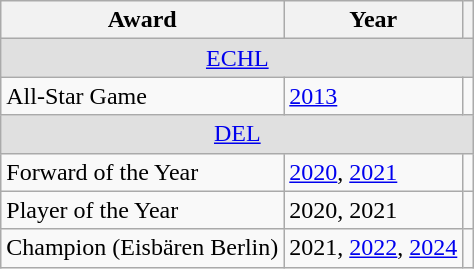<table class="wikitable">
<tr>
<th>Award</th>
<th>Year</th>
<th></th>
</tr>
<tr ALIGN="center" bgcolor="#e0e0e0">
<td colspan="3"><a href='#'>ECHL</a></td>
</tr>
<tr>
<td>All-Star Game</td>
<td><a href='#'>2013</a></td>
<td></td>
</tr>
<tr ALIGN="center" bgcolor="#e0e0e0">
<td colspan="3"><a href='#'>DEL</a></td>
</tr>
<tr>
<td>Forward of the Year</td>
<td><a href='#'>2020</a>, <a href='#'>2021</a></td>
<td></td>
</tr>
<tr>
<td>Player of the Year</td>
<td>2020, 2021</td>
<td></td>
</tr>
<tr>
<td>Champion (Eisbären Berlin)</td>
<td>2021, <a href='#'>2022</a>, <a href='#'>2024</a></td>
<td></td>
</tr>
</table>
